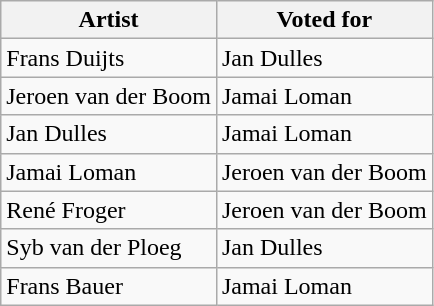<table class="wikitable">
<tr>
<th>Artist</th>
<th>Voted for</th>
</tr>
<tr>
<td>Frans Duijts</td>
<td>Jan Dulles</td>
</tr>
<tr>
<td>Jeroen van der Boom</td>
<td>Jamai Loman</td>
</tr>
<tr>
<td>Jan Dulles</td>
<td>Jamai Loman</td>
</tr>
<tr>
<td>Jamai Loman</td>
<td>Jeroen van der Boom</td>
</tr>
<tr>
<td>René Froger</td>
<td>Jeroen van der Boom</td>
</tr>
<tr>
<td>Syb van der Ploeg</td>
<td>Jan Dulles</td>
</tr>
<tr>
<td>Frans Bauer</td>
<td>Jamai Loman</td>
</tr>
</table>
